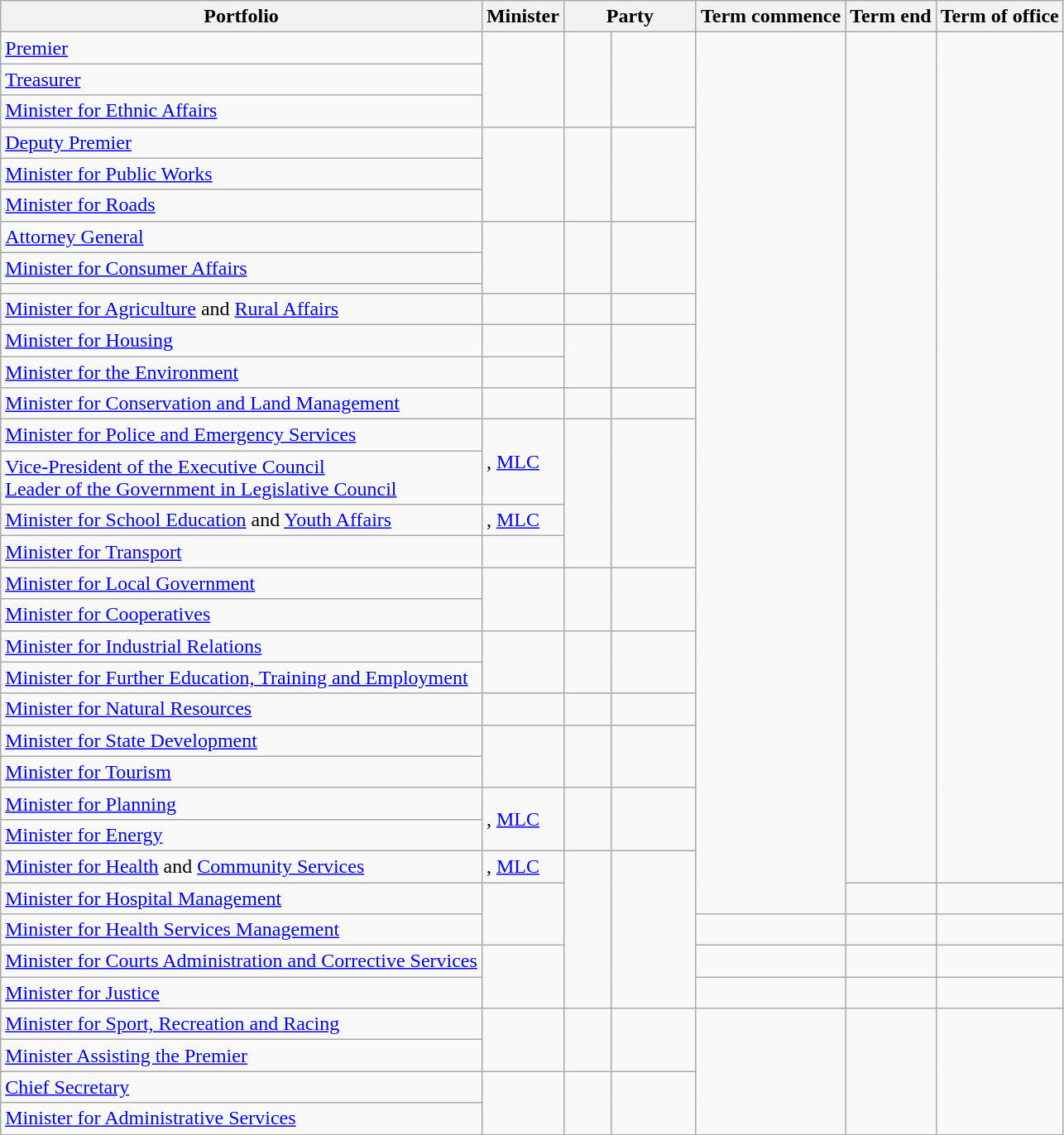<table class="wikitable sortable">
<tr>
<th>Portfolio</th>
<th>Minister</th>
<th colspan=2>Party</th>
<th>Term commence</th>
<th>Term end</th>
<th>Term of office</th>
</tr>
<tr>
<td><a href='#'>Premier</a></td>
<td rowspan="3"></td>
<td rowspan="3" > </td>
<td rowspan="3" width=8%></td>
<td rowspan="28" align="center"></td>
<td rowspan="27" align="center"></td>
<td rowspan="27" align="right"></td>
</tr>
<tr>
<td><a href='#'>Treasurer</a></td>
</tr>
<tr>
<td><a href='#'>Minister for Ethnic Affairs</a></td>
</tr>
<tr>
<td><a href='#'>Deputy Premier</a></td>
<td rowspan="3"></td>
<td rowspan="3" > </td>
<td rowspan="3"></td>
</tr>
<tr>
<td><a href='#'>Minister for Public Works</a></td>
</tr>
<tr>
<td><a href='#'>Minister for Roads</a></td>
</tr>
<tr>
<td><a href='#'>Attorney General</a></td>
<td rowspan="3"></td>
<td rowspan="3" > </td>
<td rowspan="3"></td>
</tr>
<tr>
<td><a href='#'>Minister for Consumer Affairs</a></td>
</tr>
<tr>
<td></td>
</tr>
<tr>
<td><a href='#'>Minister for Agriculture</a> and <a href='#'>Rural Affairs</a></td>
<td></td>
<td> </td>
<td></td>
</tr>
<tr>
<td><a href='#'>Minister for Housing</a></td>
<td></td>
<td rowspan="2" > </td>
<td rowspan="2"></td>
</tr>
<tr>
<td><a href='#'>Minister for the Environment</a></td>
<td></td>
</tr>
<tr>
<td><a href='#'>Minister for Conservation and Land Management</a></td>
<td></td>
<td> </td>
<td></td>
</tr>
<tr>
<td><a href='#'>Minister for Police and Emergency Services</a></td>
<td rowspan="2">, <a href='#'>MLC</a></td>
<td rowspan="4" > </td>
<td rowspan="4"></td>
</tr>
<tr>
<td><a href='#'>Vice-President of the Executive Council</a><br><a href='#'>Leader of the Government in Legislative Council</a></td>
</tr>
<tr>
<td><a href='#'>Minister for School Education</a> and <a href='#'>Youth Affairs</a></td>
<td>, <a href='#'>MLC</a></td>
</tr>
<tr>
<td><a href='#'>Minister for Transport</a></td>
<td></td>
</tr>
<tr>
<td><a href='#'>Minister for Local Government</a></td>
<td rowspan="2"></td>
<td rowspan="2" > </td>
<td rowspan="2"></td>
</tr>
<tr>
<td><a href='#'>Minister for Cooperatives</a></td>
</tr>
<tr>
<td><a href='#'>Minister for Industrial Relations</a></td>
<td rowspan="2"></td>
<td rowspan="2" > </td>
<td rowspan="2"></td>
</tr>
<tr>
<td><a href='#'>Minister for Further Education, Training and Employment</a></td>
</tr>
<tr>
<td><a href='#'>Minister for Natural Resources</a></td>
<td></td>
<td> </td>
<td></td>
</tr>
<tr>
<td><a href='#'>Minister for State Development</a></td>
<td rowspan="2"></td>
<td rowspan="2" > </td>
<td rowspan="2"></td>
</tr>
<tr>
<td><a href='#'>Minister for Tourism</a></td>
</tr>
<tr>
<td><a href='#'>Minister for Planning</a></td>
<td rowspan="2">, <a href='#'>MLC</a></td>
<td rowspan="2" > </td>
<td rowspan="2"></td>
</tr>
<tr>
<td><a href='#'>Minister for Energy</a></td>
</tr>
<tr>
<td><a href='#'>Minister for Health</a> and <a href='#'>Community Services</a></td>
<td>, <a href='#'>MLC</a></td>
<td rowspan="5" > </td>
<td rowspan="5"></td>
</tr>
<tr>
<td><a href='#'>Minister for Hospital Management</a></td>
<td rowspan="2"></td>
<td align="center"></td>
<td></td>
</tr>
<tr>
<td><a href='#'>Minister for Health Services Management</a></td>
<td align="center"></td>
<td align="center"></td>
<td></td>
</tr>
<tr>
<td><a href='#'>Minister for Courts Administration and Corrective Services</a></td>
<td rowspan="2"></td>
<td align="center"></td>
<td align="center"></td>
<td></td>
</tr>
<tr>
<td><a href='#'>Minister for Justice</a></td>
<td align="center"></td>
<td align="center"></td>
<td></td>
</tr>
<tr>
<td><a href='#'>Minister for Sport, Recreation and Racing</a></td>
<td rowspan="2"></td>
<td rowspan="2" > </td>
<td rowspan="2"></td>
<td rowspan="4" align="center"></td>
<td rowspan="4" align="center"></td>
<td rowspan="4"></td>
</tr>
<tr>
<td><a href='#'>Minister Assisting the Premier</a></td>
</tr>
<tr>
<td><a href='#'>Chief Secretary</a></td>
<td rowspan="2"></td>
<td rowspan="2" > </td>
<td rowspan="2"></td>
</tr>
<tr>
<td><a href='#'>Minister for Administrative Services</a></td>
</tr>
</table>
